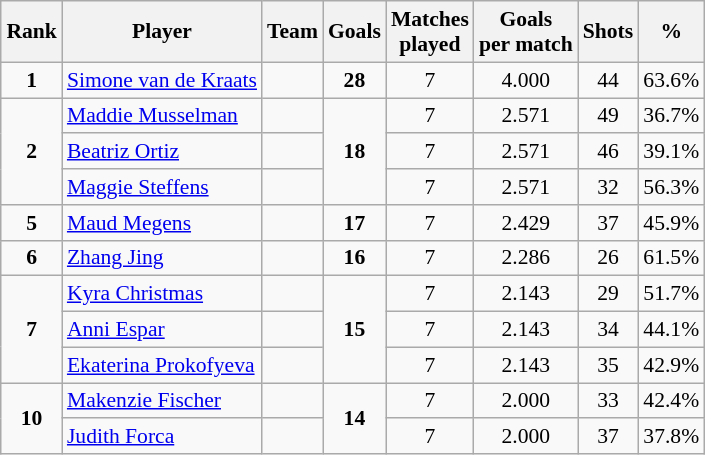<table class="wikitable sortable" style="text-align: center; font-size: 90%; margin-left: 1em;">
<tr>
<th>Rank</th>
<th>Player</th>
<th>Team</th>
<th>Goals</th>
<th>Matches<br>played</th>
<th>Goals<br>per match</th>
<th>Shots</th>
<th>%</th>
</tr>
<tr>
<td><strong>1</strong></td>
<td style="text-align: left;" data-sort-value="Kraats, Simone van de"><a href='#'>Simone van de Kraats</a></td>
<td style="text-align: left;"></td>
<td><strong>28</strong></td>
<td>7</td>
<td>4.000</td>
<td>44</td>
<td>63.6%</td>
</tr>
<tr>
<td rowspan="3"><strong>2</strong></td>
<td style="text-align: left;" data-sort-value="Musselman, Maddie"><a href='#'>Maddie Musselman</a></td>
<td style="text-align: left;"></td>
<td rowspan="3"><strong>18</strong></td>
<td>7</td>
<td>2.571</td>
<td>49</td>
<td>36.7%</td>
</tr>
<tr>
<td style="text-align: left;" data-sort-value="Ortiz, Beatriz"><a href='#'>Beatriz Ortiz</a></td>
<td style="text-align: left;"></td>
<td>7</td>
<td>2.571</td>
<td>46</td>
<td>39.1%</td>
</tr>
<tr>
<td style="text-align: left;" data-sort-value="Steffens, Maggie"><a href='#'>Maggie Steffens</a></td>
<td style="text-align: left;"></td>
<td>7</td>
<td>2.571</td>
<td>32</td>
<td>56.3%</td>
</tr>
<tr>
<td><strong>5</strong></td>
<td style="text-align: left;" data-sort-value="Megens, Maud"><a href='#'>Maud Megens</a></td>
<td style="text-align: left;"></td>
<td><strong>17</strong></td>
<td>7</td>
<td>2.429</td>
<td>37</td>
<td>45.9%</td>
</tr>
<tr>
<td><strong>6</strong></td>
<td style="text-align: left;" data-sort-value="Zhang, Jing"><a href='#'>Zhang Jing</a></td>
<td style="text-align: left;"></td>
<td><strong>16</strong></td>
<td>7</td>
<td>2.286</td>
<td>26</td>
<td>61.5%</td>
</tr>
<tr>
<td rowspan="3"><strong>7</strong></td>
<td style="text-align: left;" data-sort-value="Christmas, Kyra"><a href='#'>Kyra Christmas</a></td>
<td style="text-align: left;"></td>
<td rowspan="3"><strong>15</strong></td>
<td>7</td>
<td>2.143</td>
<td>29</td>
<td>51.7%</td>
</tr>
<tr>
<td style="text-align: left;" data-sort-value="Espar, Anni"><a href='#'>Anni Espar</a></td>
<td style="text-align: left;"></td>
<td>7</td>
<td>2.143</td>
<td>34</td>
<td>44.1%</td>
</tr>
<tr>
<td style="text-align: left;" data-sort-value="Prokofyeva, Ekaterina"><a href='#'>Ekaterina Prokofyeva</a></td>
<td style="text-align: left;"></td>
<td>7</td>
<td>2.143</td>
<td>35</td>
<td>42.9%</td>
</tr>
<tr>
<td rowspan="2"><strong>10</strong></td>
<td style="text-align: left;" data-sort-value="Fischer, Makenzie"><a href='#'>Makenzie Fischer</a></td>
<td style="text-align: left;"></td>
<td rowspan="2"><strong>14</strong></td>
<td>7</td>
<td>2.000</td>
<td>33</td>
<td>42.4%</td>
</tr>
<tr>
<td style="text-align: left;" data-sort-value="Forca, Judith"><a href='#'>Judith Forca</a></td>
<td style="text-align: left;"></td>
<td>7</td>
<td>2.000</td>
<td>37</td>
<td>37.8%</td>
</tr>
</table>
